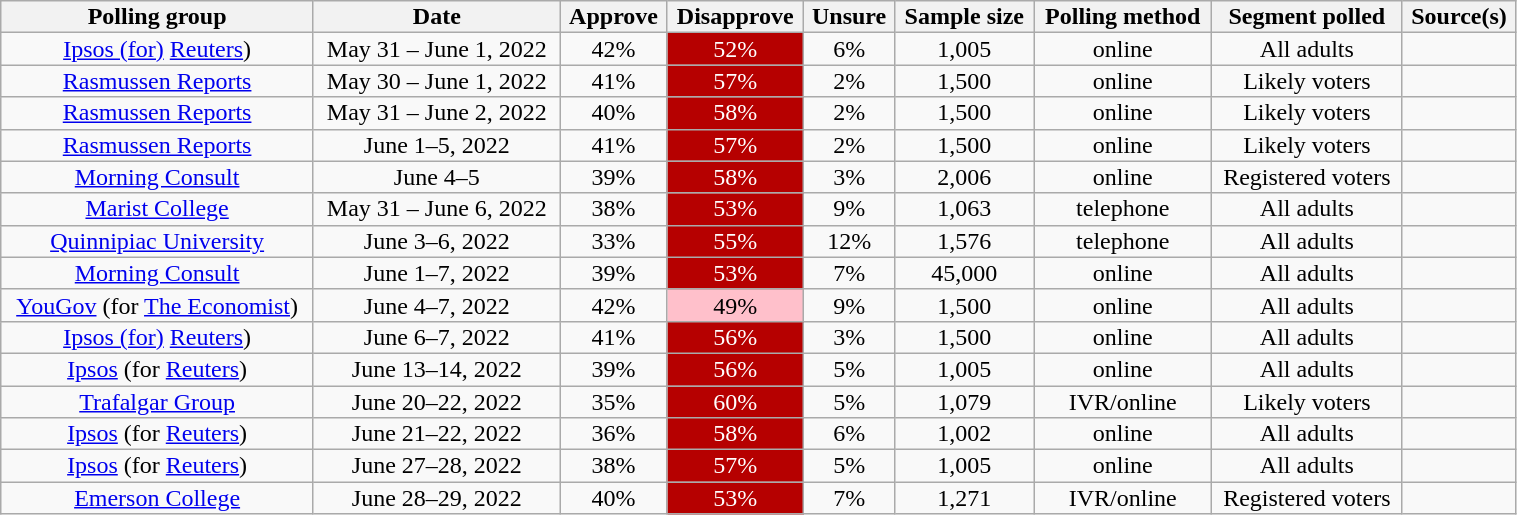<table class="wikitable sortable" style="text-align:center;line-height:14px;width: 80%;">
<tr>
<th class="unsortable">Polling group</th>
<th>Date</th>
<th>Approve</th>
<th>Disapprove</th>
<th>Unsure</th>
<th>Sample size</th>
<th>Polling method</th>
<th class="unsortable">Segment polled</th>
<th class="unsortable">Source(s)</th>
</tr>
<tr>
<td><a href='#'>Ipsos (for)</a> <a href='#'>Reuters</a>)</td>
<td>May 31 – June 1, 2022</td>
<td>42%</td>
<td style="background: #B60000; color: white">52%</td>
<td>6%</td>
<td>1,005</td>
<td>online</td>
<td>All adults</td>
<td></td>
</tr>
<tr>
<td><a href='#'>Rasmussen Reports</a></td>
<td>May 30 – June 1, 2022</td>
<td>41%</td>
<td style="background: #B60000; color: white">57%</td>
<td>2%</td>
<td>1,500</td>
<td>online</td>
<td>Likely voters</td>
<td></td>
</tr>
<tr>
<td><a href='#'>Rasmussen Reports</a></td>
<td>May 31 – June 2, 2022</td>
<td>40%</td>
<td style="background: #B60000; color: white">58%</td>
<td>2%</td>
<td>1,500</td>
<td>online</td>
<td>Likely voters</td>
<td></td>
</tr>
<tr>
<td><a href='#'>Rasmussen Reports</a></td>
<td>June 1–5, 2022</td>
<td>41%</td>
<td style="background: #B60000; color: white">57%</td>
<td>2%</td>
<td>1,500</td>
<td>online</td>
<td>Likely voters</td>
<td></td>
</tr>
<tr>
<td><a href='#'>Morning Consult</a></td>
<td>June 4–5</td>
<td>39%</td>
<td style="background: #B60000; color: white">58%</td>
<td>3%</td>
<td>2,006</td>
<td>online</td>
<td>Registered voters</td>
<td></td>
</tr>
<tr>
<td><a href='#'>Marist College</a></td>
<td>May 31 – June 6, 2022</td>
<td>38%</td>
<td style="background: #B60000; color: white">53%</td>
<td>9%</td>
<td>1,063</td>
<td>telephone</td>
<td>All adults</td>
<td></td>
</tr>
<tr>
<td><a href='#'>Quinnipiac University</a></td>
<td>June 3–6, 2022</td>
<td>33%</td>
<td style="background: #B60000; color: white">55%</td>
<td>12%</td>
<td>1,576</td>
<td>telephone</td>
<td>All adults</td>
<td></td>
</tr>
<tr>
<td><a href='#'>Morning Consult</a></td>
<td>June 1–7, 2022</td>
<td>39%</td>
<td style="background: #B60000; color: white">53%</td>
<td>7%</td>
<td>45,000</td>
<td>online</td>
<td>All adults</td>
<td></td>
</tr>
<tr>
<td><a href='#'>YouGov</a> (for <a href='#'>The Economist</a>)</td>
<td>June 4–7, 2022</td>
<td>42%</td>
<td style="background: pink; color: black">49%</td>
<td>9%</td>
<td>1,500</td>
<td>online</td>
<td>All adults</td>
<td></td>
</tr>
<tr>
<td><a href='#'>Ipsos (for)</a> <a href='#'>Reuters</a>)</td>
<td>June 6–7, 2022</td>
<td>41%</td>
<td style="background: #B60000; color: white">56%</td>
<td>3%</td>
<td>1,500</td>
<td>online</td>
<td>All adults</td>
<td></td>
</tr>
<tr>
<td><a href='#'>Ipsos</a> (for <a href='#'>Reuters</a>)</td>
<td>June 13–14, 2022</td>
<td>39%</td>
<td style="background: #B60000; color: white">56%</td>
<td>5%</td>
<td>1,005</td>
<td>online</td>
<td>All adults</td>
<td></td>
</tr>
<tr>
<td><a href='#'>Trafalgar Group</a></td>
<td>June 20–22, 2022</td>
<td>35%</td>
<td style="background: #B60000; color: white">60%</td>
<td>5%</td>
<td>1,079</td>
<td>IVR/online</td>
<td>Likely voters</td>
<td></td>
</tr>
<tr>
<td><a href='#'>Ipsos</a> (for <a href='#'>Reuters</a>)</td>
<td>June 21–22, 2022</td>
<td>36%</td>
<td style="background: #B60000; color: white">58%</td>
<td>6%</td>
<td>1,002</td>
<td>online</td>
<td>All adults</td>
<td></td>
</tr>
<tr>
<td><a href='#'>Ipsos</a> (for <a href='#'>Reuters</a>)</td>
<td>June 27–28, 2022</td>
<td>38%</td>
<td style="background: #B60000; color: white">57%</td>
<td>5%</td>
<td>1,005</td>
<td>online</td>
<td>All adults</td>
<td></td>
</tr>
<tr>
<td><a href='#'>Emerson College</a></td>
<td>June 28–29, 2022</td>
<td>40%</td>
<td style="background: #B60000; color: white">53%</td>
<td>7%</td>
<td>1,271</td>
<td>IVR/online</td>
<td>Registered voters</td>
<td></td>
</tr>
</table>
